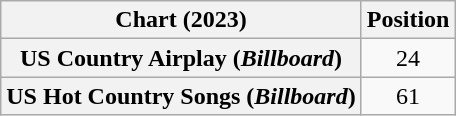<table class="wikitable sortable plainrowheaders" style="text-align:center">
<tr>
<th scope="col">Chart (2023)</th>
<th scope="col">Position</th>
</tr>
<tr>
<th scope="row">US Country Airplay (<em>Billboard</em>)</th>
<td>24</td>
</tr>
<tr>
<th scope="row">US Hot Country Songs (<em>Billboard</em>)</th>
<td>61</td>
</tr>
</table>
